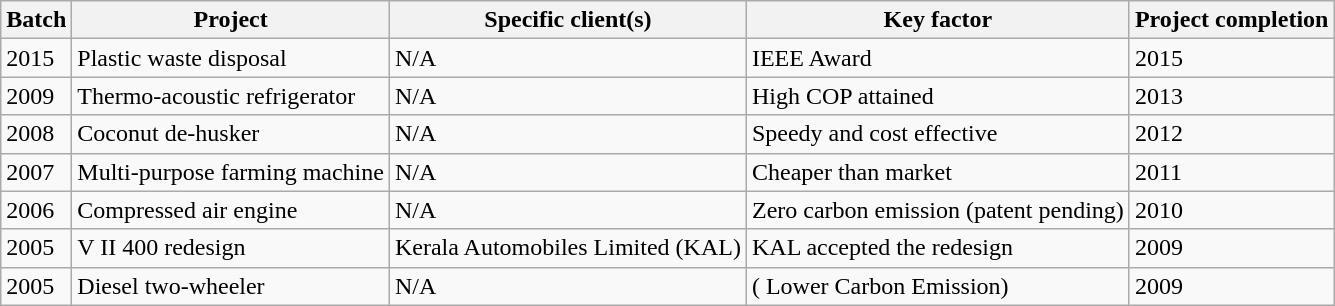<table class="wikitable">
<tr>
<th>Batch</th>
<th>Project</th>
<th>Specific client(s)</th>
<th>Key factor</th>
<th>Project completion</th>
</tr>
<tr>
<td>2015</td>
<td>Plastic waste disposal</td>
<td>N/A</td>
<td>IEEE Award</td>
<td>2015</td>
</tr>
<tr>
<td>2009</td>
<td>Thermo-acoustic refrigerator</td>
<td>N/A</td>
<td>High COP attained</td>
<td>2013</td>
</tr>
<tr>
<td>2008</td>
<td>Coconut de-husker</td>
<td>N/A</td>
<td>Speedy and cost effective</td>
<td>2012</td>
</tr>
<tr>
<td>2007</td>
<td>Multi-purpose farming machine</td>
<td>N/A</td>
<td>Cheaper than market</td>
<td>2011</td>
</tr>
<tr>
<td>2006</td>
<td>Compressed air engine</td>
<td>N/A</td>
<td>Zero carbon emission (patent pending)</td>
<td>2010</td>
</tr>
<tr>
<td>2005</td>
<td>V II 400 redesign</td>
<td>Kerala Automobiles Limited (KAL)</td>
<td>KAL accepted the redesign</td>
<td>2009</td>
</tr>
<tr>
<td>2005</td>
<td>Diesel two-wheeler</td>
<td>N/A</td>
<td>( Lower Carbon Emission)</td>
<td>2009</td>
</tr>
</table>
